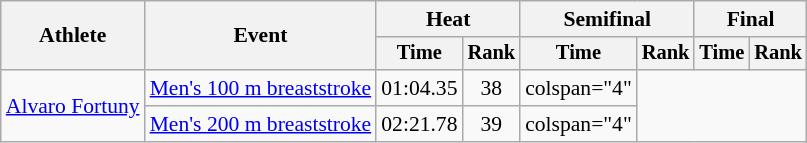<table class=wikitable style=font-size:90%;text-align:center>
<tr>
<th rowspan=2>Athlete</th>
<th rowspan=2>Event</th>
<th colspan=2>Heat</th>
<th colspan=2>Semifinal</th>
<th colspan=2>Final</th>
</tr>
<tr style=font-size:95%>
<th>Time</th>
<th>Rank</th>
<th>Time</th>
<th>Rank</th>
<th>Time</th>
<th>Rank</th>
</tr>
<tr>
<td align=left rowspan=2><a href='#'>Alvaro Fortuny</a></td>
<td align=left><a href='#'>Men's 100 m breaststroke</a></td>
<td>01:04.35</td>
<td>38</td>
<td>colspan="4" </td>
</tr>
<tr>
<td align=left><a href='#'>Men's 200 m breaststroke</a></td>
<td>02:21.78</td>
<td>39</td>
<td>colspan="4" </td>
</tr>
</table>
